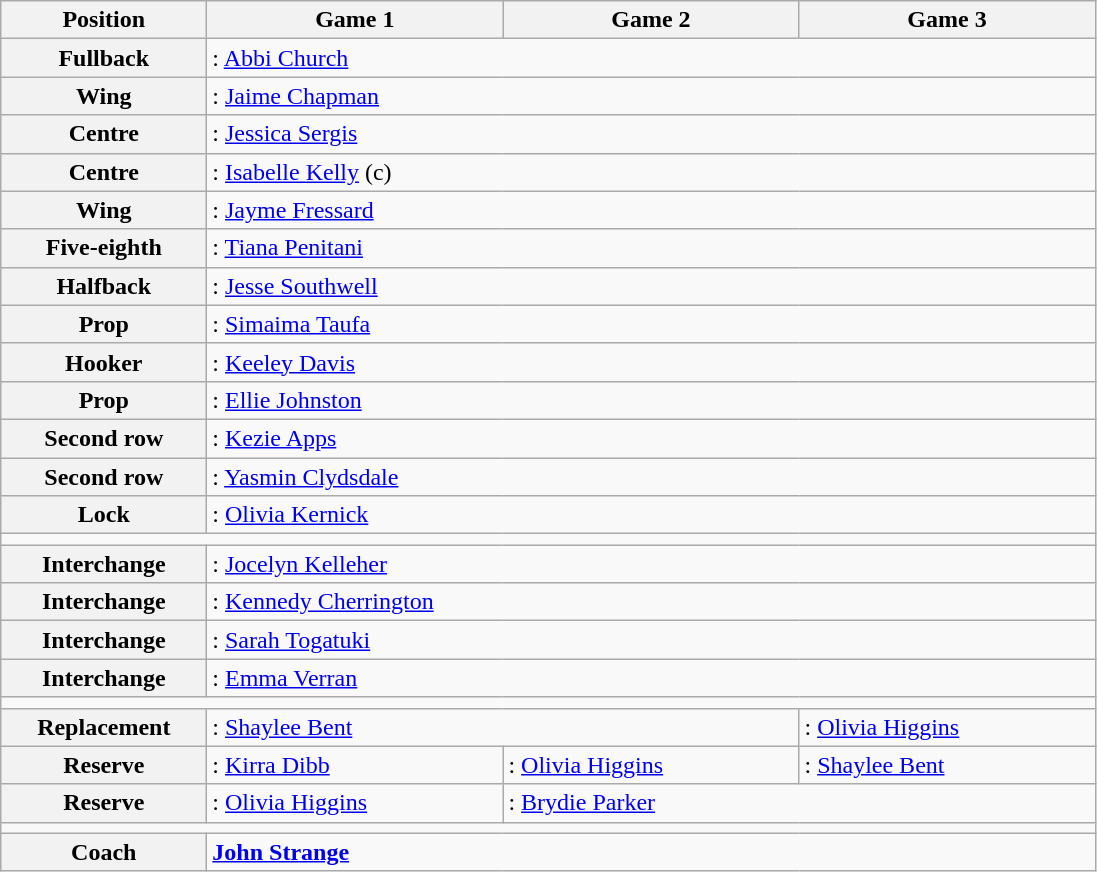<table class="wikitable">
<tr>
<th style="width:130px;">Position</th>
<th style="width:190px;">Game 1</th>
<th style="width:190px;">Game 2</th>
<th style="width:190px;">Game 3</th>
</tr>
<tr>
<th>Fullback</th>
<td colspan="3">: <a href='#'>Abbi Church</a></td>
</tr>
<tr>
<th>Wing</th>
<td colspan="3">: <a href='#'>Jaime Chapman</a></td>
</tr>
<tr>
<th>Centre</th>
<td colspan="3">: <a href='#'>Jessica Sergis</a></td>
</tr>
<tr>
<th>Centre</th>
<td colspan="3">: <a href='#'>Isabelle Kelly</a> (c)</td>
</tr>
<tr>
<th>Wing</th>
<td colspan="3">: <a href='#'>Jayme Fressard</a></td>
</tr>
<tr>
<th>Five-eighth</th>
<td colspan="3">: <a href='#'>Tiana Penitani</a></td>
</tr>
<tr>
<th>Halfback</th>
<td colspan="3">: <a href='#'>Jesse Southwell</a></td>
</tr>
<tr>
<th>Prop</th>
<td colspan="3">: <a href='#'>Simaima Taufa</a></td>
</tr>
<tr>
<th>Hooker</th>
<td colspan="3">: <a href='#'>Keeley Davis</a></td>
</tr>
<tr>
<th>Prop</th>
<td colspan="3">: <a href='#'>Ellie Johnston</a></td>
</tr>
<tr>
<th>Second row</th>
<td colspan="3">: <a href='#'>Kezie Apps</a></td>
</tr>
<tr>
<th>Second row</th>
<td colspan="3">: <a href='#'>Yasmin Clydsdale</a></td>
</tr>
<tr>
<th>Lock</th>
<td colspan="3">: <a href='#'>Olivia Kernick</a></td>
</tr>
<tr>
<td colspan="4"></td>
</tr>
<tr>
<th>Interchange</th>
<td colspan="3">: <a href='#'>Jocelyn Kelleher</a></td>
</tr>
<tr>
<th>Interchange</th>
<td colspan="3">: <a href='#'>Kennedy Cherrington</a></td>
</tr>
<tr>
<th>Interchange</th>
<td colspan="3">: <a href='#'>Sarah Togatuki</a></td>
</tr>
<tr>
<th>Interchange</th>
<td colspan="3">: <a href='#'>Emma Verran</a></td>
</tr>
<tr>
<td colspan="4"></td>
</tr>
<tr>
<th>Replacement</th>
<td colspan="2">: <a href='#'>Shaylee Bent</a></td>
<td>: <a href='#'>Olivia Higgins</a></td>
</tr>
<tr>
<th>Reserve</th>
<td>: <a href='#'>Kirra Dibb</a></td>
<td>: <a href='#'>Olivia Higgins</a></td>
<td>: <a href='#'>Shaylee Bent</a></td>
</tr>
<tr>
<th>Reserve</th>
<td>: <a href='#'>Olivia Higgins</a></td>
<td colspan="2">: <a href='#'>Brydie Parker</a></td>
</tr>
<tr>
<td colspan="4"></td>
</tr>
<tr>
<th>Coach</th>
<td colspan="3"> <strong><a href='#'>John Strange</a></strong></td>
</tr>
</table>
